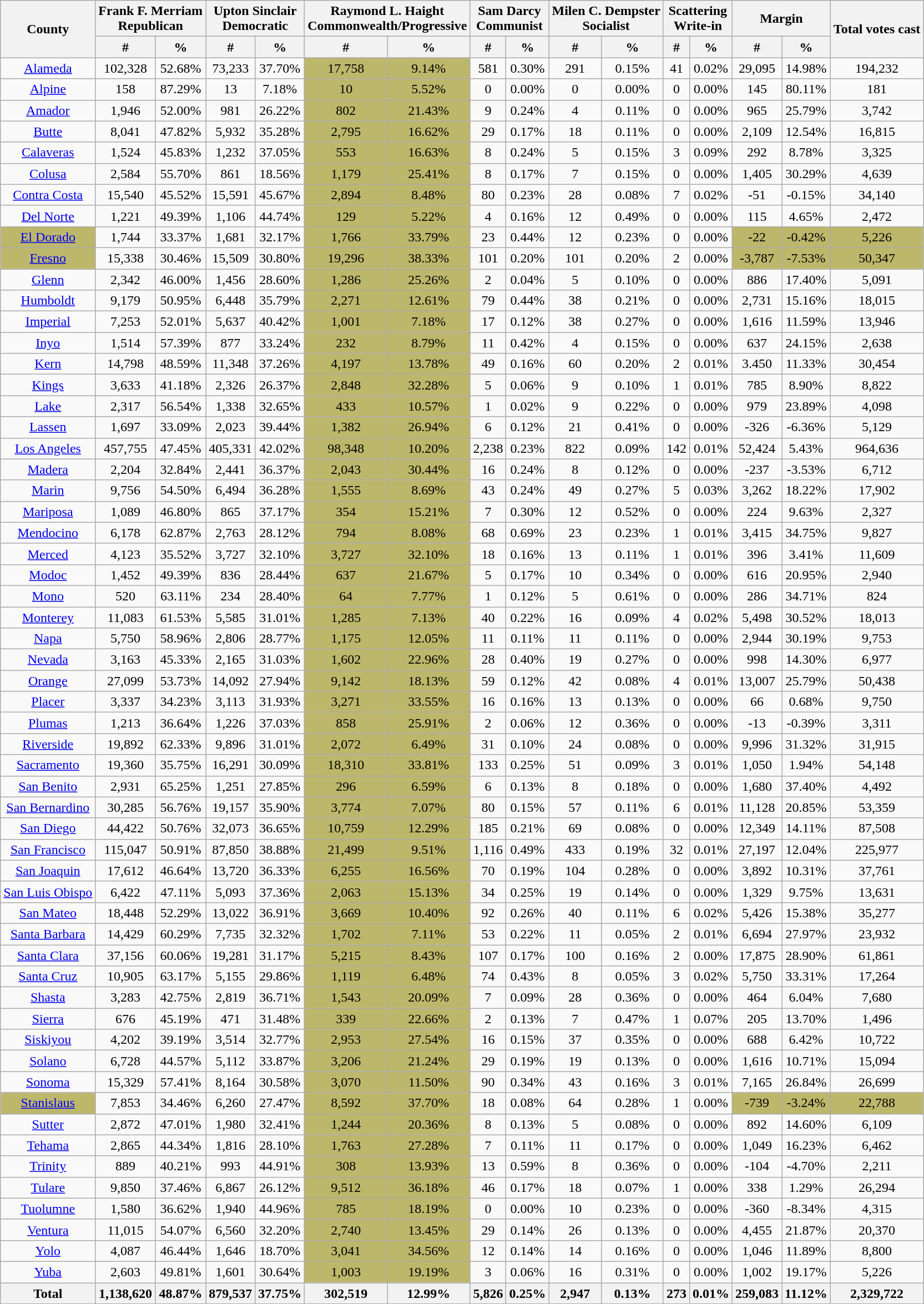<table class="wikitable sortable" style="text-align:center">
<tr>
<th rowspan="2">County</th>
<th style="text-align:center;" colspan="2">Frank F. Merriam<br>Republican</th>
<th style="text-align:center;" colspan="2">Upton Sinclair<br>Democratic</th>
<th style="text-align:center;" colspan="2">Raymond L. Haight<br>Commonwealth/Progressive</th>
<th style="text-align:center;" colspan="2">Sam Darcy<br>Communist</th>
<th style="text-align:center;" colspan="2">Milen C. Dempster<br>Socialist</th>
<th style="text-align:center;" colspan="2">Scattering<br>Write-in</th>
<th style="text-align:center;" colspan="2">Margin</th>
<th style="text-align:center;" rowspan="2">Total votes cast</th>
</tr>
<tr>
<th style="text-align:center;" data-sort-type="number">#</th>
<th style="text-align:center;" data-sort-type="number">%</th>
<th style="text-align:center;" data-sort-type="number">#</th>
<th style="text-align:center;" data-sort-type="number">%</th>
<th style="text-align:center;" data-sort-type="number">#</th>
<th style="text-align:center;" data-sort-type="number">%</th>
<th style="text-align:center;" data-sort-type="number">#</th>
<th style="text-align:center;" data-sort-type="number">%</th>
<th style="text-align:center;" data-sort-type="number">#</th>
<th style="text-align:center;" data-sort-type="number">%</th>
<th style="text-align:center;" data-sort-type="number">#</th>
<th style="text-align:center;" data-sort-type="number">%</th>
<th style="text-align:center;" data-sort-type="number">#</th>
<th style="text-align:center;" data-sort-type="number">%</th>
</tr>
<tr style="text-align:center;">
<td><a href='#'>Alameda</a></td>
<td>102,328</td>
<td>52.68%</td>
<td>73,233</td>
<td>37.70%</td>
<td bgcolor="#BDB76B">17,758</td>
<td bgcolor="#BDB76B">9.14%</td>
<td>581</td>
<td>0.30%</td>
<td>291</td>
<td>0.15%</td>
<td>41</td>
<td>0.02%</td>
<td>29,095</td>
<td>14.98%</td>
<td>194,232</td>
</tr>
<tr style="text-align:center;">
<td><a href='#'>Alpine</a></td>
<td>158</td>
<td>87.29%</td>
<td>13</td>
<td>7.18%</td>
<td bgcolor="#BDB76B">10</td>
<td bgcolor="#BDB76B">5.52%</td>
<td>0</td>
<td>0.00%</td>
<td>0</td>
<td>0.00%</td>
<td>0</td>
<td>0.00%</td>
<td>145</td>
<td>80.11%</td>
<td>181</td>
</tr>
<tr style="text-align:center;">
<td><a href='#'>Amador</a></td>
<td>1,946</td>
<td>52.00%</td>
<td>981</td>
<td>26.22%</td>
<td bgcolor="#BDB76B">802</td>
<td bgcolor="#BDB76B">21.43%</td>
<td>9</td>
<td>0.24%</td>
<td>4</td>
<td>0.11%</td>
<td>0</td>
<td>0.00%</td>
<td>965</td>
<td>25.79%</td>
<td>3,742</td>
</tr>
<tr style="text-align:center;">
<td><a href='#'>Butte</a></td>
<td>8,041</td>
<td>47.82%</td>
<td>5,932</td>
<td>35.28%</td>
<td bgcolor="#BDB76B">2,795</td>
<td bgcolor="#BDB76B">16.62%</td>
<td>29</td>
<td>0.17%</td>
<td>18</td>
<td>0.11%</td>
<td>0</td>
<td>0.00%</td>
<td>2,109</td>
<td>12.54%</td>
<td>16,815</td>
</tr>
<tr style="text-align:center;">
<td><a href='#'>Calaveras</a></td>
<td>1,524</td>
<td>45.83%</td>
<td>1,232</td>
<td>37.05%</td>
<td bgcolor="#BDB76B">553</td>
<td bgcolor="#BDB76B">16.63%</td>
<td>8</td>
<td>0.24%</td>
<td>5</td>
<td>0.15%</td>
<td>3</td>
<td>0.09%</td>
<td>292</td>
<td>8.78%</td>
<td>3,325</td>
</tr>
<tr style="text-align:center;">
<td><a href='#'>Colusa</a></td>
<td>2,584</td>
<td>55.70%</td>
<td>861</td>
<td>18.56%</td>
<td bgcolor="#BDB76B">1,179</td>
<td bgcolor="#BDB76B">25.41%</td>
<td>8</td>
<td>0.17%</td>
<td>7</td>
<td>0.15%</td>
<td>0</td>
<td>0.00%</td>
<td>1,405</td>
<td>30.29%</td>
<td>4,639</td>
</tr>
<tr style="text-align:center;">
<td><a href='#'>Contra Costa</a></td>
<td>15,540</td>
<td>45.52%</td>
<td>15,591</td>
<td>45.67%</td>
<td bgcolor="#BDB76B">2,894</td>
<td bgcolor="#BDB76B">8.48%</td>
<td>80</td>
<td>0.23%</td>
<td>28</td>
<td>0.08%</td>
<td>7</td>
<td>0.02%</td>
<td>-51</td>
<td>-0.15%</td>
<td>34,140</td>
</tr>
<tr style="text-align:center;">
<td><a href='#'>Del Norte</a></td>
<td>1,221</td>
<td>49.39%</td>
<td>1,106</td>
<td>44.74%</td>
<td bgcolor="#BDB76B">129</td>
<td bgcolor="#BDB76B">5.22%</td>
<td>4</td>
<td>0.16%</td>
<td>12</td>
<td>0.49%</td>
<td>0</td>
<td>0.00%</td>
<td>115</td>
<td>4.65%</td>
<td>2,472</td>
</tr>
<tr style="text-align:center;">
<td bgcolor="#BDB76B"><a href='#'>El Dorado</a></td>
<td>1,744</td>
<td>33.37%</td>
<td>1,681</td>
<td>32.17%</td>
<td bgcolor="#BDB76B">1,766</td>
<td bgcolor="#BDB76B">33.79%</td>
<td>23</td>
<td>0.44%</td>
<td>12</td>
<td>0.23%</td>
<td>0</td>
<td>0.00%</td>
<td bgcolor="#BDB76B">-22</td>
<td bgcolor="#BDB76B">-0.42%</td>
<td bgcolor="#BDB76B">5,226</td>
</tr>
<tr style="text-align:center;">
<td bgcolor="#BDB76B"><a href='#'>Fresno</a></td>
<td>15,338</td>
<td>30.46%</td>
<td>15,509</td>
<td>30.80%</td>
<td bgcolor="#BDB76B">19,296</td>
<td bgcolor="#BDB76B">38.33%</td>
<td>101</td>
<td>0.20%</td>
<td>101</td>
<td>0.20%</td>
<td>2</td>
<td>0.00%</td>
<td bgcolor="#BDB76B">-3,787</td>
<td bgcolor="#BDB76B">-7.53%</td>
<td bgcolor="#BDB76B">50,347</td>
</tr>
<tr style="text-align:center;">
<td><a href='#'>Glenn</a></td>
<td>2,342</td>
<td>46.00%</td>
<td>1,456</td>
<td>28.60%</td>
<td bgcolor="#BDB76B">1,286</td>
<td bgcolor="#BDB76B">25.26%</td>
<td>2</td>
<td>0.04%</td>
<td>5</td>
<td>0.10%</td>
<td>0</td>
<td>0.00%</td>
<td>886</td>
<td>17.40%</td>
<td>5,091</td>
</tr>
<tr style="text-align:center;">
<td><a href='#'>Humboldt</a></td>
<td>9,179</td>
<td>50.95%</td>
<td>6,448</td>
<td>35.79%</td>
<td bgcolor="#BDB76B">2,271</td>
<td bgcolor="#BDB76B">12.61%</td>
<td>79</td>
<td>0.44%</td>
<td>38</td>
<td>0.21%</td>
<td>0</td>
<td>0.00%</td>
<td>2,731</td>
<td>15.16%</td>
<td>18,015</td>
</tr>
<tr style="text-align:center;">
<td><a href='#'>Imperial</a></td>
<td>7,253</td>
<td>52.01%</td>
<td>5,637</td>
<td>40.42%</td>
<td bgcolor="#BDB76B">1,001</td>
<td bgcolor="#BDB76B">7.18%</td>
<td>17</td>
<td>0.12%</td>
<td>38</td>
<td>0.27%</td>
<td>0</td>
<td>0.00%</td>
<td>1,616</td>
<td>11.59%</td>
<td>13,946</td>
</tr>
<tr style="text-align:center;">
<td><a href='#'>Inyo</a></td>
<td>1,514</td>
<td>57.39%</td>
<td>877</td>
<td>33.24%</td>
<td bgcolor="#BDB76B">232</td>
<td bgcolor="#BDB76B">8.79%</td>
<td>11</td>
<td>0.42%</td>
<td>4</td>
<td>0.15%</td>
<td>0</td>
<td>0.00%</td>
<td>637</td>
<td>24.15%</td>
<td>2,638</td>
</tr>
<tr style="text-align:center;">
<td><a href='#'>Kern</a></td>
<td>14,798</td>
<td>48.59%</td>
<td>11,348</td>
<td>37.26%</td>
<td bgcolor="#BDB76B">4,197</td>
<td bgcolor="#BDB76B">13.78%</td>
<td>49</td>
<td>0.16%</td>
<td>60</td>
<td>0.20%</td>
<td>2</td>
<td>0.01%</td>
<td>3.450</td>
<td>11.33%</td>
<td>30,454</td>
</tr>
<tr style="text-align:center;">
<td><a href='#'>Kings</a></td>
<td>3,633</td>
<td>41.18%</td>
<td>2,326</td>
<td>26.37%</td>
<td bgcolor="#BDB76B">2,848</td>
<td bgcolor="#BDB76B">32.28%</td>
<td>5</td>
<td>0.06%</td>
<td>9</td>
<td>0.10%</td>
<td>1</td>
<td>0.01%</td>
<td>785</td>
<td>8.90%</td>
<td>8,822</td>
</tr>
<tr style="text-align:center;">
<td><a href='#'>Lake</a></td>
<td>2,317</td>
<td>56.54%</td>
<td>1,338</td>
<td>32.65%</td>
<td bgcolor="#BDB76B">433</td>
<td bgcolor="#BDB76B">10.57%</td>
<td>1</td>
<td>0.02%</td>
<td>9</td>
<td>0.22%</td>
<td>0</td>
<td>0.00%</td>
<td>979</td>
<td>23.89%</td>
<td>4,098</td>
</tr>
<tr style="text-align:center;">
<td><a href='#'>Lassen</a></td>
<td>1,697</td>
<td>33.09%</td>
<td>2,023</td>
<td>39.44%</td>
<td bgcolor="#BDB76B">1,382</td>
<td bgcolor="#BDB76B">26.94%</td>
<td>6</td>
<td>0.12%</td>
<td>21</td>
<td>0.41%</td>
<td>0</td>
<td>0.00%</td>
<td>-326</td>
<td>-6.36%</td>
<td>5,129</td>
</tr>
<tr style="text-align:center;">
<td><a href='#'>Los Angeles</a></td>
<td>457,755</td>
<td>47.45%</td>
<td>405,331</td>
<td>42.02%</td>
<td bgcolor="#BDB76B">98,348</td>
<td bgcolor="#BDB76B">10.20%</td>
<td>2,238</td>
<td>0.23%</td>
<td>822</td>
<td>0.09%</td>
<td>142</td>
<td>0.01%</td>
<td>52,424</td>
<td>5.43%</td>
<td>964,636</td>
</tr>
<tr style="text-align:center;">
<td><a href='#'>Madera</a></td>
<td>2,204</td>
<td>32.84%</td>
<td>2,441</td>
<td>36.37%</td>
<td bgcolor="#BDB76B">2,043</td>
<td bgcolor="#BDB76B">30.44%</td>
<td>16</td>
<td>0.24%</td>
<td>8</td>
<td>0.12%</td>
<td>0</td>
<td>0.00%</td>
<td>-237</td>
<td>-3.53%</td>
<td>6,712</td>
</tr>
<tr style="text-align:center;">
<td><a href='#'>Marin</a></td>
<td>9,756</td>
<td>54.50%</td>
<td>6,494</td>
<td>36.28%</td>
<td bgcolor="#BDB76B">1,555</td>
<td bgcolor="#BDB76B">8.69%</td>
<td>43</td>
<td>0.24%</td>
<td>49</td>
<td>0.27%</td>
<td>5</td>
<td>0.03%</td>
<td>3,262</td>
<td>18.22%</td>
<td>17,902</td>
</tr>
<tr style="text-align:center;">
<td><a href='#'>Mariposa</a></td>
<td>1,089</td>
<td>46.80%</td>
<td>865</td>
<td>37.17%</td>
<td bgcolor="#BDB76B">354</td>
<td bgcolor="#BDB76B">15.21%</td>
<td>7</td>
<td>0.30%</td>
<td>12</td>
<td>0.52%</td>
<td>0</td>
<td>0.00%</td>
<td>224</td>
<td>9.63%</td>
<td>2,327</td>
</tr>
<tr style="text-align:center;">
<td><a href='#'>Mendocino</a></td>
<td>6,178</td>
<td>62.87%</td>
<td>2,763</td>
<td>28.12%</td>
<td bgcolor="#BDB76B">794</td>
<td bgcolor="#BDB76B">8.08%</td>
<td>68</td>
<td>0.69%</td>
<td>23</td>
<td>0.23%</td>
<td>1</td>
<td>0.01%</td>
<td>3,415</td>
<td>34.75%</td>
<td>9,827</td>
</tr>
<tr style="text-align:center;">
<td><a href='#'>Merced</a></td>
<td>4,123</td>
<td>35.52%</td>
<td>3,727</td>
<td>32.10%</td>
<td bgcolor="#BDB76B">3,727</td>
<td bgcolor="#BDB76B">32.10%</td>
<td>18</td>
<td>0.16%</td>
<td>13</td>
<td>0.11%</td>
<td>1</td>
<td>0.01%</td>
<td>396</td>
<td>3.41%</td>
<td>11,609</td>
</tr>
<tr style="text-align:center;">
<td><a href='#'>Modoc</a></td>
<td>1,452</td>
<td>49.39%</td>
<td>836</td>
<td>28.44%</td>
<td bgcolor="#BDB76B">637</td>
<td bgcolor="#BDB76B">21.67%</td>
<td>5</td>
<td>0.17%</td>
<td>10</td>
<td>0.34%</td>
<td>0</td>
<td>0.00%</td>
<td>616</td>
<td>20.95%</td>
<td>2,940</td>
</tr>
<tr style="text-align:center;">
<td><a href='#'>Mono</a></td>
<td>520</td>
<td>63.11%</td>
<td>234</td>
<td>28.40%</td>
<td bgcolor="#BDB76B">64</td>
<td bgcolor="#BDB76B">7.77%</td>
<td>1</td>
<td>0.12%</td>
<td>5</td>
<td>0.61%</td>
<td>0</td>
<td>0.00%</td>
<td>286</td>
<td>34.71%</td>
<td>824</td>
</tr>
<tr style="text-align:center;">
<td><a href='#'>Monterey</a></td>
<td>11,083</td>
<td>61.53%</td>
<td>5,585</td>
<td>31.01%</td>
<td bgcolor="#BDB76B">1,285</td>
<td bgcolor="#BDB76B">7.13%</td>
<td>40</td>
<td>0.22%</td>
<td>16</td>
<td>0.09%</td>
<td>4</td>
<td>0.02%</td>
<td>5,498</td>
<td>30.52%</td>
<td>18,013</td>
</tr>
<tr style="text-align:center;">
<td><a href='#'>Napa</a></td>
<td>5,750</td>
<td>58.96%</td>
<td>2,806</td>
<td>28.77%</td>
<td bgcolor="#BDB76B">1,175</td>
<td bgcolor="#BDB76B">12.05%</td>
<td>11</td>
<td>0.11%</td>
<td>11</td>
<td>0.11%</td>
<td>0</td>
<td>0.00%</td>
<td>2,944</td>
<td>30.19%</td>
<td>9,753</td>
</tr>
<tr style="text-align:center;">
<td><a href='#'>Nevada</a></td>
<td>3,163</td>
<td>45.33%</td>
<td>2,165</td>
<td>31.03%</td>
<td bgcolor="#BDB76B">1,602</td>
<td bgcolor="#BDB76B">22.96%</td>
<td>28</td>
<td>0.40%</td>
<td>19</td>
<td>0.27%</td>
<td>0</td>
<td>0.00%</td>
<td>998</td>
<td>14.30%</td>
<td>6,977</td>
</tr>
<tr style="text-align:center;">
<td><a href='#'>Orange</a></td>
<td>27,099</td>
<td>53.73%</td>
<td>14,092</td>
<td>27.94%</td>
<td bgcolor="#BDB76B">9,142</td>
<td bgcolor="#BDB76B">18.13%</td>
<td>59</td>
<td>0.12%</td>
<td>42</td>
<td>0.08%</td>
<td>4</td>
<td>0.01%</td>
<td>13,007</td>
<td>25.79%</td>
<td>50,438</td>
</tr>
<tr style="text-align:center;">
<td><a href='#'>Placer</a></td>
<td>3,337</td>
<td>34.23%</td>
<td>3,113</td>
<td>31.93%</td>
<td bgcolor="#BDB76B">3,271</td>
<td bgcolor="#BDB76B">33.55%</td>
<td>16</td>
<td>0.16%</td>
<td>13</td>
<td>0.13%</td>
<td>0</td>
<td>0.00%</td>
<td>66</td>
<td>0.68%</td>
<td>9,750</td>
</tr>
<tr style="text-align:center;">
<td><a href='#'>Plumas</a></td>
<td>1,213</td>
<td>36.64%</td>
<td>1,226</td>
<td>37.03%</td>
<td bgcolor="#BDB76B">858</td>
<td bgcolor="#BDB76B">25.91%</td>
<td>2</td>
<td>0.06%</td>
<td>12</td>
<td>0.36%</td>
<td>0</td>
<td>0.00%</td>
<td>-13</td>
<td>-0.39%</td>
<td>3,311</td>
</tr>
<tr style="text-align:center;">
<td><a href='#'>Riverside</a></td>
<td>19,892</td>
<td>62.33%</td>
<td>9,896</td>
<td>31.01%</td>
<td bgcolor="#BDB76B">2,072</td>
<td bgcolor="#BDB76B">6.49%</td>
<td>31</td>
<td>0.10%</td>
<td>24</td>
<td>0.08%</td>
<td>0</td>
<td>0.00%</td>
<td>9,996</td>
<td>31.32%</td>
<td>31,915</td>
</tr>
<tr style="text-align:center;">
<td><a href='#'>Sacramento</a></td>
<td>19,360</td>
<td>35.75%</td>
<td>16,291</td>
<td>30.09%</td>
<td bgcolor="#BDB76B">18,310</td>
<td bgcolor="#BDB76B">33.81%</td>
<td>133</td>
<td>0.25%</td>
<td>51</td>
<td>0.09%</td>
<td>3</td>
<td>0.01%</td>
<td>1,050</td>
<td>1.94%</td>
<td>54,148</td>
</tr>
<tr style="text-align:center;">
<td><a href='#'>San Benito</a></td>
<td>2,931</td>
<td>65.25%</td>
<td>1,251</td>
<td>27.85%</td>
<td bgcolor="#BDB76B">296</td>
<td bgcolor="#BDB76B">6.59%</td>
<td>6</td>
<td>0.13%</td>
<td>8</td>
<td>0.18%</td>
<td>0</td>
<td>0.00%</td>
<td>1,680</td>
<td>37.40%</td>
<td>4,492</td>
</tr>
<tr style="text-align:center;">
<td><a href='#'>San Bernardino</a></td>
<td>30,285</td>
<td>56.76%</td>
<td>19,157</td>
<td>35.90%</td>
<td bgcolor="#BDB76B">3,774</td>
<td bgcolor="#BDB76B">7.07%</td>
<td>80</td>
<td>0.15%</td>
<td>57</td>
<td>0.11%</td>
<td>6</td>
<td>0.01%</td>
<td>11,128</td>
<td>20.85%</td>
<td>53,359</td>
</tr>
<tr style="text-align:center;">
<td><a href='#'>San Diego</a></td>
<td>44,422</td>
<td>50.76%</td>
<td>32,073</td>
<td>36.65%</td>
<td bgcolor="#BDB76B">10,759</td>
<td bgcolor="#BDB76B">12.29%</td>
<td>185</td>
<td>0.21%</td>
<td>69</td>
<td>0.08%</td>
<td>0</td>
<td>0.00%</td>
<td>12,349</td>
<td>14.11%</td>
<td>87,508</td>
</tr>
<tr style="text-align:center;">
<td><a href='#'>San Francisco</a></td>
<td>115,047</td>
<td>50.91%</td>
<td>87,850</td>
<td>38.88%</td>
<td bgcolor="#BDB76B">21,499</td>
<td bgcolor="#BDB76B">9.51%</td>
<td>1,116</td>
<td>0.49%</td>
<td>433</td>
<td>0.19%</td>
<td>32</td>
<td>0.01%</td>
<td>27,197</td>
<td>12.04%</td>
<td>225,977</td>
</tr>
<tr style="text-align:center;">
<td><a href='#'>San Joaquin</a></td>
<td>17,612</td>
<td>46.64%</td>
<td>13,720</td>
<td>36.33%</td>
<td bgcolor="#BDB76B">6,255</td>
<td bgcolor="#BDB76B">16.56%</td>
<td>70</td>
<td>0.19%</td>
<td>104</td>
<td>0.28%</td>
<td>0</td>
<td>0.00%</td>
<td>3,892</td>
<td>10.31%</td>
<td>37,761</td>
</tr>
<tr style="text-align:center;">
<td><a href='#'>San Luis Obispo</a></td>
<td>6,422</td>
<td>47.11%</td>
<td>5,093</td>
<td>37.36%</td>
<td bgcolor="#BDB76B">2,063</td>
<td bgcolor="#BDB76B">15.13%</td>
<td>34</td>
<td>0.25%</td>
<td>19</td>
<td>0.14%</td>
<td>0</td>
<td>0.00%</td>
<td>1,329</td>
<td>9.75%</td>
<td>13,631</td>
</tr>
<tr style="text-align:center;">
<td><a href='#'>San Mateo</a></td>
<td>18,448</td>
<td>52.29%</td>
<td>13,022</td>
<td>36.91%</td>
<td bgcolor="#BDB76B">3,669</td>
<td bgcolor="#BDB76B">10.40%</td>
<td>92</td>
<td>0.26%</td>
<td>40</td>
<td>0.11%</td>
<td>6</td>
<td>0.02%</td>
<td>5,426</td>
<td>15.38%</td>
<td>35,277</td>
</tr>
<tr style="text-align:center;">
<td><a href='#'>Santa Barbara</a></td>
<td>14,429</td>
<td>60.29%</td>
<td>7,735</td>
<td>32.32%</td>
<td bgcolor="#BDB76B">1,702</td>
<td bgcolor="#BDB76B">7.11%</td>
<td>53</td>
<td>0.22%</td>
<td>11</td>
<td>0.05%</td>
<td>2</td>
<td>0.01%</td>
<td>6,694</td>
<td>27.97%</td>
<td>23,932</td>
</tr>
<tr style="text-align:center;">
<td><a href='#'>Santa Clara</a></td>
<td>37,156</td>
<td>60.06%</td>
<td>19,281</td>
<td>31.17%</td>
<td bgcolor="#BDB76B">5,215</td>
<td bgcolor="#BDB76B">8.43%</td>
<td>107</td>
<td>0.17%</td>
<td>100</td>
<td>0.16%</td>
<td>2</td>
<td>0.00%</td>
<td>17,875</td>
<td>28.90%</td>
<td>61,861</td>
</tr>
<tr style="text-align:center;">
<td><a href='#'>Santa Cruz</a></td>
<td>10,905</td>
<td>63.17%</td>
<td>5,155</td>
<td>29.86%</td>
<td bgcolor="#BDB76B">1,119</td>
<td bgcolor="#BDB76B">6.48%</td>
<td>74</td>
<td>0.43%</td>
<td>8</td>
<td>0.05%</td>
<td>3</td>
<td>0.02%</td>
<td>5,750</td>
<td>33.31%</td>
<td>17,264</td>
</tr>
<tr style="text-align:center;">
<td><a href='#'>Shasta</a></td>
<td>3,283</td>
<td>42.75%</td>
<td>2,819</td>
<td>36.71%</td>
<td bgcolor="#BDB76B">1,543</td>
<td bgcolor="#BDB76B">20.09%</td>
<td>7</td>
<td>0.09%</td>
<td>28</td>
<td>0.36%</td>
<td>0</td>
<td>0.00%</td>
<td>464</td>
<td>6.04%</td>
<td>7,680</td>
</tr>
<tr style="text-align:center;">
<td><a href='#'>Sierra</a></td>
<td>676</td>
<td>45.19%</td>
<td>471</td>
<td>31.48%</td>
<td bgcolor="#BDB76B">339</td>
<td bgcolor="#BDB76B">22.66%</td>
<td>2</td>
<td>0.13%</td>
<td>7</td>
<td>0.47%</td>
<td>1</td>
<td>0.07%</td>
<td>205</td>
<td>13.70%</td>
<td>1,496</td>
</tr>
<tr style="text-align:center;">
<td><a href='#'>Siskiyou</a></td>
<td>4,202</td>
<td>39.19%</td>
<td>3,514</td>
<td>32.77%</td>
<td bgcolor="#BDB76B">2,953</td>
<td bgcolor="#BDB76B">27.54%</td>
<td>16</td>
<td>0.15%</td>
<td>37</td>
<td>0.35%</td>
<td>0</td>
<td>0.00%</td>
<td>688</td>
<td>6.42%</td>
<td>10,722</td>
</tr>
<tr style="text-align:center;">
<td><a href='#'>Solano</a></td>
<td>6,728</td>
<td>44.57%</td>
<td>5,112</td>
<td>33.87%</td>
<td bgcolor="#BDB76B">3,206</td>
<td bgcolor="#BDB76B">21.24%</td>
<td>29</td>
<td>0.19%</td>
<td>19</td>
<td>0.13%</td>
<td>0</td>
<td>0.00%</td>
<td>1,616</td>
<td>10.71%</td>
<td>15,094</td>
</tr>
<tr style="text-align:center;">
<td><a href='#'>Sonoma</a></td>
<td>15,329</td>
<td>57.41%</td>
<td>8,164</td>
<td>30.58%</td>
<td bgcolor="#BDB76B">3,070</td>
<td bgcolor="#BDB76B">11.50%</td>
<td>90</td>
<td>0.34%</td>
<td>43</td>
<td>0.16%</td>
<td>3</td>
<td>0.01%</td>
<td>7,165</td>
<td>26.84%</td>
<td>26,699</td>
</tr>
<tr style="text-align:center;">
<td bgcolor="#BDB76B"><a href='#'>Stanislaus</a></td>
<td>7,853</td>
<td>34.46%</td>
<td>6,260</td>
<td>27.47%</td>
<td bgcolor="#BDB76B">8,592</td>
<td bgcolor="#BDB76B">37.70%</td>
<td>18</td>
<td>0.08%</td>
<td>64</td>
<td>0.28%</td>
<td>1</td>
<td>0.00%</td>
<td bgcolor="#BDB76B">-739</td>
<td bgcolor="#BDB76B">-3.24%</td>
<td bgcolor="#BDB76B">22,788</td>
</tr>
<tr style="text-align:center;">
<td><a href='#'>Sutter</a></td>
<td>2,872</td>
<td>47.01%</td>
<td>1,980</td>
<td>32.41%</td>
<td bgcolor="#BDB76B">1,244</td>
<td bgcolor="#BDB76B">20.36%</td>
<td>8</td>
<td>0.13%</td>
<td>5</td>
<td>0.08%</td>
<td>0</td>
<td>0.00%</td>
<td>892</td>
<td>14.60%</td>
<td>6,109</td>
</tr>
<tr style="text-align:center;">
<td><a href='#'>Tehama</a></td>
<td>2,865</td>
<td>44.34%</td>
<td>1,816</td>
<td>28.10%</td>
<td bgcolor="#BDB76B">1,763</td>
<td bgcolor="#BDB76B">27.28%</td>
<td>7</td>
<td>0.11%</td>
<td>11</td>
<td>0.17%</td>
<td>0</td>
<td>0.00%</td>
<td>1,049</td>
<td>16.23%</td>
<td>6,462</td>
</tr>
<tr style="text-align:center;">
<td><a href='#'>Trinity</a></td>
<td>889</td>
<td>40.21%</td>
<td>993</td>
<td>44.91%</td>
<td bgcolor="#BDB76B">308</td>
<td bgcolor="#BDB76B">13.93%</td>
<td>13</td>
<td>0.59%</td>
<td>8</td>
<td>0.36%</td>
<td>0</td>
<td>0.00%</td>
<td>-104</td>
<td>-4.70%</td>
<td>2,211</td>
</tr>
<tr style="text-align:center;">
<td><a href='#'>Tulare</a></td>
<td>9,850</td>
<td>37.46%</td>
<td>6,867</td>
<td>26.12%</td>
<td bgcolor="#BDB76B">9,512</td>
<td bgcolor="#BDB76B">36.18%</td>
<td>46</td>
<td>0.17%</td>
<td>18</td>
<td>0.07%</td>
<td>1</td>
<td>0.00%</td>
<td>338</td>
<td>1.29%</td>
<td>26,294</td>
</tr>
<tr style="text-align:center;">
<td><a href='#'>Tuolumne</a></td>
<td>1,580</td>
<td>36.62%</td>
<td>1,940</td>
<td>44.96%</td>
<td bgcolor="#BDB76B">785</td>
<td bgcolor="#BDB76B">18.19%</td>
<td>0</td>
<td>0.00%</td>
<td>10</td>
<td>0.23%</td>
<td>0</td>
<td>0.00%</td>
<td>-360</td>
<td>-8.34%</td>
<td>4,315</td>
</tr>
<tr style="text-align:center;">
<td><a href='#'>Ventura</a></td>
<td>11,015</td>
<td>54.07%</td>
<td>6,560</td>
<td>32.20%</td>
<td bgcolor="#BDB76B">2,740</td>
<td bgcolor="#BDB76B">13.45%</td>
<td>29</td>
<td>0.14%</td>
<td>26</td>
<td>0.13%</td>
<td>0</td>
<td>0.00%</td>
<td>4,455</td>
<td>21.87%</td>
<td>20,370</td>
</tr>
<tr style="text-align:center;">
<td><a href='#'>Yolo</a></td>
<td>4,087</td>
<td>46.44%</td>
<td>1,646</td>
<td>18.70%</td>
<td bgcolor="#BDB76B">3,041</td>
<td bgcolor="#BDB76B">34.56%</td>
<td>12</td>
<td>0.14%</td>
<td>14</td>
<td>0.16%</td>
<td>0</td>
<td>0.00%</td>
<td>1,046</td>
<td>11.89%</td>
<td>8,800</td>
</tr>
<tr style="text-align:center;">
<td><a href='#'>Yuba</a></td>
<td>2,603</td>
<td>49.81%</td>
<td>1,601</td>
<td>30.64%</td>
<td bgcolor="#BDB76B">1,003</td>
<td bgcolor="#BDB76B">19.19%</td>
<td>3</td>
<td>0.06%</td>
<td>16</td>
<td>0.31%</td>
<td>0</td>
<td>0.00%</td>
<td>1,002</td>
<td>19.17%</td>
<td>5,226</td>
</tr>
<tr style="text-align:center;">
<th>Total</th>
<th>1,138,620</th>
<th>48.87%</th>
<th>879,537</th>
<th>37.75%</th>
<th>302,519</th>
<th>12.99%</th>
<th>5,826</th>
<th>0.25%</th>
<th>2,947</th>
<th>0.13%</th>
<th>273</th>
<th>0.01%</th>
<th>259,083</th>
<th>11.12%</th>
<th>2,329,722</th>
</tr>
</table>
